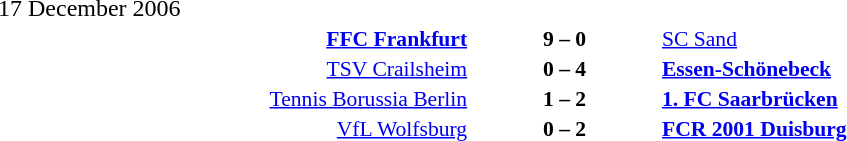<table width=100% cellspacing=1>
<tr>
<th width=25%></th>
<th width=10%></th>
<th width=25%></th>
<th></th>
</tr>
<tr>
<td>17 December 2006</td>
</tr>
<tr style=font-size:90%>
<td align=right><strong><a href='#'>FFC Frankfurt</a></strong></td>
<td align=center><strong>9 – 0</strong></td>
<td><a href='#'>SC Sand</a></td>
</tr>
<tr style=font-size:90%>
<td align=right><a href='#'>TSV Crailsheim</a></td>
<td align=center><strong>0 – 4</strong></td>
<td><strong><a href='#'>Essen-Schönebeck</a></strong></td>
</tr>
<tr style=font-size:90%>
<td align=right><a href='#'>Tennis Borussia Berlin</a></td>
<td align=center><strong>1 – 2</strong></td>
<td><strong><a href='#'>1. FC Saarbrücken</a></strong></td>
</tr>
<tr style=font-size:90%>
<td align=right><a href='#'>VfL Wolfsburg</a></td>
<td align=center><strong>0 – 2</strong></td>
<td><strong><a href='#'>FCR 2001 Duisburg</a></strong></td>
</tr>
</table>
